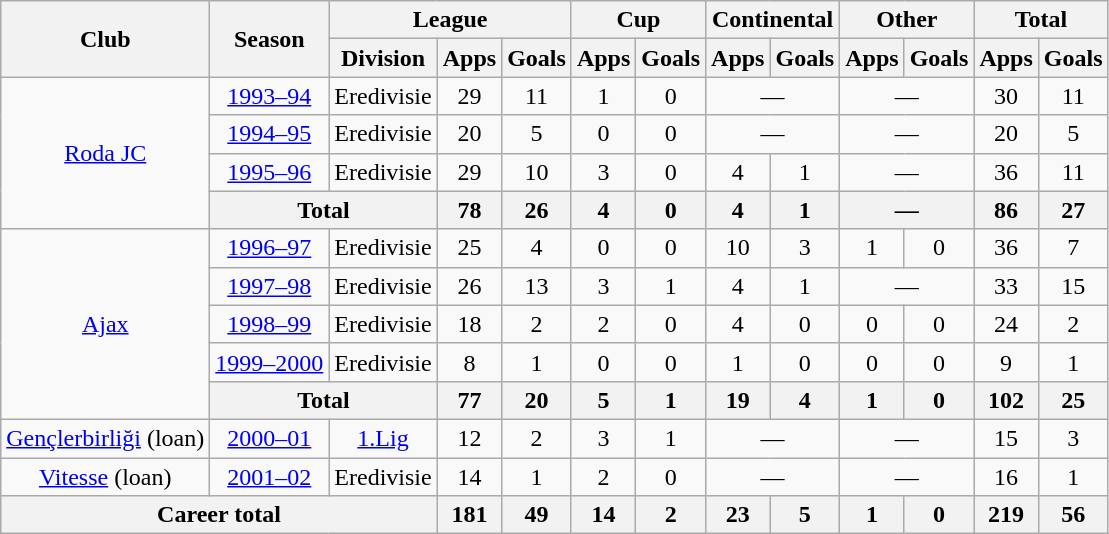<table class="wikitable" style="text-align:center">
<tr>
<th rowspan="2">Club</th>
<th rowspan="2">Season</th>
<th colspan="3">League</th>
<th colspan="2">Cup</th>
<th colspan="2">Continental</th>
<th colspan="2">Other</th>
<th colspan="2">Total</th>
</tr>
<tr>
<th>Division</th>
<th>Apps</th>
<th>Goals</th>
<th>Apps</th>
<th>Goals</th>
<th>Apps</th>
<th>Goals</th>
<th>Apps</th>
<th>Goals</th>
<th>Apps</th>
<th>Goals</th>
</tr>
<tr>
<td rowspan="4"><a href='#'>Roda JC</a></td>
<td><a href='#'>1993–94</a></td>
<td>Eredivisie</td>
<td>29</td>
<td>11</td>
<td>1</td>
<td>0</td>
<td colspan="2">—</td>
<td colspan="2">—</td>
<td>30</td>
<td>11</td>
</tr>
<tr>
<td><a href='#'>1994–95</a></td>
<td>Eredivisie</td>
<td>20</td>
<td>5</td>
<td>0</td>
<td>0</td>
<td colspan="2">—</td>
<td colspan="2">—</td>
<td>20</td>
<td>5</td>
</tr>
<tr>
<td><a href='#'>1995–96</a></td>
<td>Eredivisie</td>
<td>29</td>
<td>10</td>
<td>3</td>
<td>0</td>
<td>4</td>
<td>1</td>
<td colspan="2">—</td>
<td>36</td>
<td>11</td>
</tr>
<tr>
<th colspan="2">Total</th>
<th>78</th>
<th>26</th>
<th>4</th>
<th>0</th>
<th>4</th>
<th>1</th>
<th colspan="2">—</th>
<th>86</th>
<th>27</th>
</tr>
<tr>
<td rowspan="5"><a href='#'>Ajax</a></td>
<td><a href='#'>1996–97</a></td>
<td>Eredivisie</td>
<td>25</td>
<td>4</td>
<td>0</td>
<td>0</td>
<td>10</td>
<td>3</td>
<td>1</td>
<td>0</td>
<td>36</td>
<td>7</td>
</tr>
<tr>
<td><a href='#'>1997–98</a></td>
<td>Eredivisie</td>
<td>26</td>
<td>13</td>
<td>3</td>
<td>1</td>
<td>4</td>
<td>1</td>
<td colspan="2">—</td>
<td>33</td>
<td>15</td>
</tr>
<tr>
<td><a href='#'>1998–99</a></td>
<td>Eredivisie</td>
<td>18</td>
<td>2</td>
<td>2</td>
<td>0</td>
<td>4</td>
<td>0</td>
<td>0</td>
<td>0</td>
<td>24</td>
<td>2</td>
</tr>
<tr>
<td><a href='#'>1999–2000</a></td>
<td>Eredivisie</td>
<td>8</td>
<td>1</td>
<td>0</td>
<td>0</td>
<td>1</td>
<td>0</td>
<td>0</td>
<td>0</td>
<td>9</td>
<td>1</td>
</tr>
<tr>
<th colspan="2">Total</th>
<th>77</th>
<th>20</th>
<th>5</th>
<th>1</th>
<th>19</th>
<th>4</th>
<th>1</th>
<th>0</th>
<th>102</th>
<th>25</th>
</tr>
<tr>
<td><a href='#'>Gençlerbirliği</a> (loan)</td>
<td><a href='#'>2000–01</a></td>
<td><a href='#'>1.Lig</a></td>
<td>12</td>
<td>2</td>
<td>3</td>
<td>1</td>
<td colspan="2">—</td>
<td colspan="2">—</td>
<td>15</td>
<td>3</td>
</tr>
<tr>
<td><a href='#'>Vitesse</a> (loan)</td>
<td><a href='#'>2001–02</a></td>
<td>Eredivisie</td>
<td>14</td>
<td>1</td>
<td>2</td>
<td>0</td>
<td colspan="2">—</td>
<td colspan="2">—</td>
<td>16</td>
<td>1</td>
</tr>
<tr>
<th colspan="3">Career total</th>
<th>181</th>
<th>49</th>
<th>14</th>
<th>2</th>
<th>23</th>
<th>5</th>
<th>1</th>
<th>0</th>
<th>219</th>
<th>56</th>
</tr>
</table>
